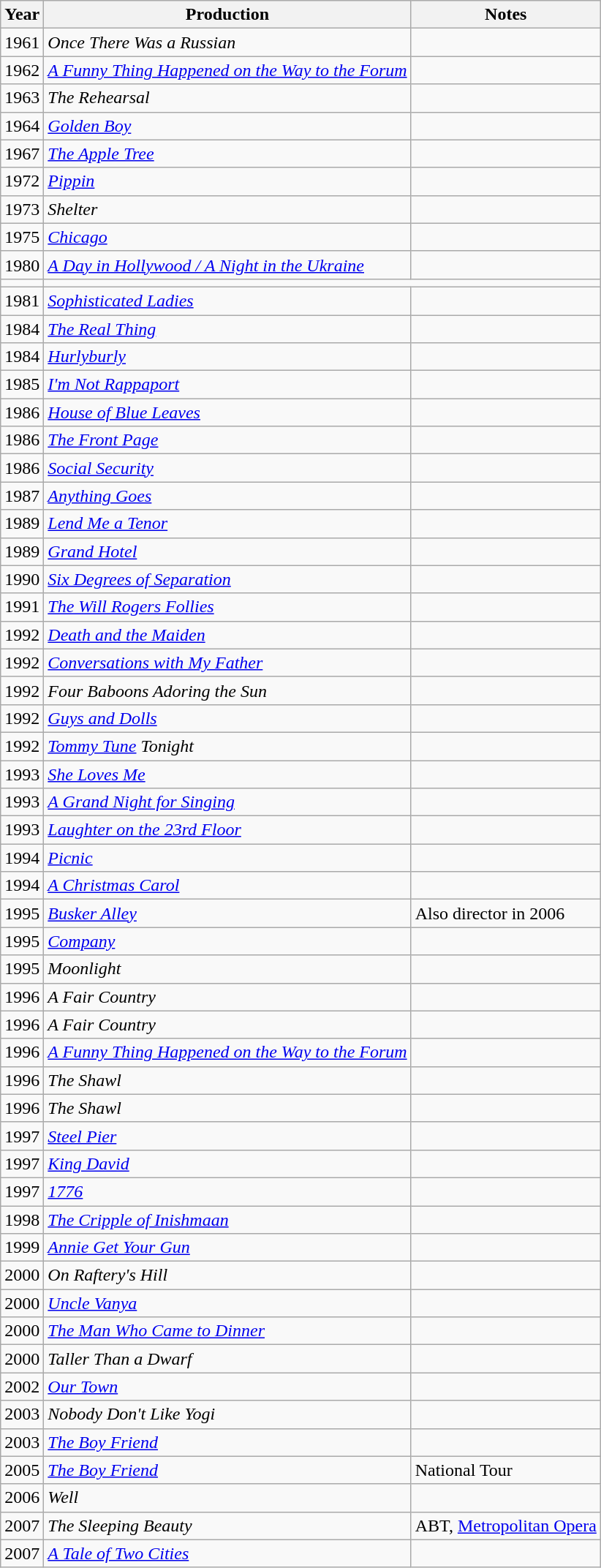<table class="wikitable">
<tr>
<th>Year</th>
<th>Production</th>
<th>Notes</th>
</tr>
<tr>
<td style="text-align: center;">1961</td>
<td><em>Once There Was a Russian</em></td>
<td></td>
</tr>
<tr>
<td style="text-align: center;">1962</td>
<td><em><a href='#'>A Funny Thing Happened on the Way to the Forum</a></em></td>
<td></td>
</tr>
<tr>
<td style="text-align: center;">1963</td>
<td><em>The Rehearsal</em></td>
<td></td>
</tr>
<tr>
<td style="text-align: center;">1964</td>
<td><em><a href='#'>Golden Boy</a></em></td>
<td></td>
</tr>
<tr>
<td style="text-align: center;">1967</td>
<td><em><a href='#'>The Apple Tree</a></em></td>
<td></td>
</tr>
<tr>
<td style="text-align: center;">1972</td>
<td><em><a href='#'>Pippin</a></em></td>
<td></td>
</tr>
<tr>
<td style="text-align: center;">1973</td>
<td><em>Shelter</em></td>
<td></td>
</tr>
<tr>
<td style="text-align: center;">1975</td>
<td><em><a href='#'>Chicago</a></em></td>
<td></td>
</tr>
<tr>
<td style="text-align: center;">1980</td>
<td><em><a href='#'>A Day in Hollywood / A Night in the Ukraine</a></em></td>
<td></td>
</tr>
<tr |>
<td></td>
</tr>
<tr>
<td style="text-align: center;">1981</td>
<td><em><a href='#'>Sophisticated Ladies</a></em></td>
<td></td>
</tr>
<tr>
<td style="text-align: center;">1984</td>
<td><em><a href='#'>The Real Thing</a></em></td>
<td></td>
</tr>
<tr>
<td style="text-align: center;">1984</td>
<td><em><a href='#'>Hurlyburly</a></em></td>
<td></td>
</tr>
<tr>
<td style="text-align: center;">1985</td>
<td><em><a href='#'>I'm Not Rappaport</a></em></td>
<td></td>
</tr>
<tr>
<td style="text-align: center;">1986</td>
<td><em><a href='#'>House of Blue Leaves</a></em></td>
<td></td>
</tr>
<tr>
<td style="text-align: center;">1986</td>
<td><em><a href='#'>The Front Page</a></em></td>
<td></td>
</tr>
<tr>
<td style="text-align: center;">1986</td>
<td><em><a href='#'>Social Security</a></em></td>
<td></td>
</tr>
<tr>
<td style="text-align: center;">1987</td>
<td><em><a href='#'>Anything Goes</a></em></td>
<td></td>
</tr>
<tr>
<td style="text-align: center;">1989</td>
<td><em><a href='#'>Lend Me a Tenor</a></em></td>
<td></td>
</tr>
<tr>
<td style="text-align: center;">1989</td>
<td><em><a href='#'>Grand Hotel</a></em></td>
<td></td>
</tr>
<tr>
<td style="text-align: center;">1990</td>
<td><em><a href='#'>Six Degrees of Separation</a></em></td>
<td></td>
</tr>
<tr>
<td style="text-align: center;">1991</td>
<td><em><a href='#'>The Will Rogers Follies</a></em></td>
<td></td>
</tr>
<tr>
<td style="text-align: center;">1992</td>
<td><em><a href='#'>Death and the Maiden</a></em></td>
<td></td>
</tr>
<tr>
<td style="text-align: center;">1992</td>
<td><em><a href='#'>Conversations with My Father</a></em></td>
<td></td>
</tr>
<tr>
<td style="text-align: center;">1992</td>
<td><em>Four Baboons Adoring the Sun</em></td>
<td></td>
</tr>
<tr>
<td style="text-align: center;">1992</td>
<td><em><a href='#'>Guys and Dolls</a></em></td>
<td></td>
</tr>
<tr>
<td style="text-align: center;">1992</td>
<td><em><a href='#'>Tommy Tune</a> Tonight</em></td>
<td></td>
</tr>
<tr>
<td style="text-align: center;">1993</td>
<td><em><a href='#'>She Loves Me</a></em></td>
<td></td>
</tr>
<tr>
<td style="text-align: center;">1993</td>
<td><em><a href='#'>A Grand Night for Singing</a></em></td>
<td></td>
</tr>
<tr>
<td style="text-align: center;">1993</td>
<td><em><a href='#'>Laughter on the 23rd Floor</a></em></td>
<td></td>
</tr>
<tr>
<td style="text-align: center;">1994</td>
<td><em><a href='#'>Picnic</a></em></td>
<td></td>
</tr>
<tr>
<td style="text-align: center;">1994</td>
<td><em><a href='#'>A Christmas Carol</a></em></td>
<td></td>
</tr>
<tr>
<td style="text-align: center;">1995</td>
<td><em><a href='#'>Busker Alley</a></em></td>
<td>Also director in 2006</td>
</tr>
<tr>
<td style="text-align: center;">1995</td>
<td><em><a href='#'>Company</a></em></td>
<td></td>
</tr>
<tr>
<td style="text-align: center;">1995</td>
<td><em>Moonlight</em></td>
<td></td>
</tr>
<tr>
<td style="text-align: center;">1996</td>
<td><em>A Fair Country</em></td>
<td></td>
</tr>
<tr>
<td style="text-align: center;">1996</td>
<td><em>A Fair Country</em></td>
<td></td>
</tr>
<tr>
<td style="text-align: center;">1996</td>
<td><em><a href='#'>A Funny Thing Happened on the Way to the Forum</a></em></td>
<td></td>
</tr>
<tr>
<td style="text-align: center;">1996</td>
<td><em>The Shawl</em></td>
<td></td>
</tr>
<tr>
<td style="text-align: center;">1996</td>
<td><em>The Shawl</em></td>
<td></td>
</tr>
<tr>
<td style="text-align: center;">1997</td>
<td><em><a href='#'>Steel Pier</a></em></td>
<td></td>
</tr>
<tr>
<td style="text-align: center;">1997</td>
<td><em><a href='#'>King David</a></em></td>
<td></td>
</tr>
<tr>
<td style="text-align: center;">1997</td>
<td><em><a href='#'>1776</a></em></td>
<td></td>
</tr>
<tr>
<td style="text-align: center;">1998</td>
<td><em><a href='#'>The Cripple of Inishmaan</a></em></td>
<td></td>
</tr>
<tr>
<td style="text-align: center;">1999</td>
<td><em><a href='#'>Annie Get Your Gun</a></em></td>
<td></td>
</tr>
<tr>
<td style="text-align: center;">2000</td>
<td><em>On Raftery's Hill</em></td>
<td></td>
</tr>
<tr>
<td style="text-align: center;">2000</td>
<td><em><a href='#'>Uncle Vanya</a></em></td>
<td></td>
</tr>
<tr>
<td style="text-align: center;">2000</td>
<td><em><a href='#'>The Man Who Came to Dinner</a></em></td>
<td></td>
</tr>
<tr>
<td style="text-align: center;">2000</td>
<td><em>Taller Than a Dwarf</em></td>
<td></td>
</tr>
<tr>
<td style="text-align: center;">2002</td>
<td><em><a href='#'>Our Town</a></em></td>
<td></td>
</tr>
<tr>
<td style="text-align: center;">2003</td>
<td><em>Nobody Don't Like Yogi</em></td>
<td></td>
</tr>
<tr>
<td style="text-align: center;">2003</td>
<td><em><a href='#'>The Boy Friend</a></em></td>
<td></td>
</tr>
<tr>
<td style="text-align: center;">2005</td>
<td><em><a href='#'>The Boy Friend</a></em></td>
<td>National Tour</td>
</tr>
<tr>
<td style="text-align: center;">2006</td>
<td><em>Well</em></td>
<td></td>
</tr>
<tr>
<td style="text-align: center;">2007</td>
<td><em>The Sleeping Beauty</em></td>
<td>ABT, <a href='#'>Metropolitan Opera</a></td>
</tr>
<tr>
<td style="text-align: center;">2007</td>
<td><em><a href='#'>A Tale of Two Cities</a></em></td>
<td></td>
</tr>
</table>
